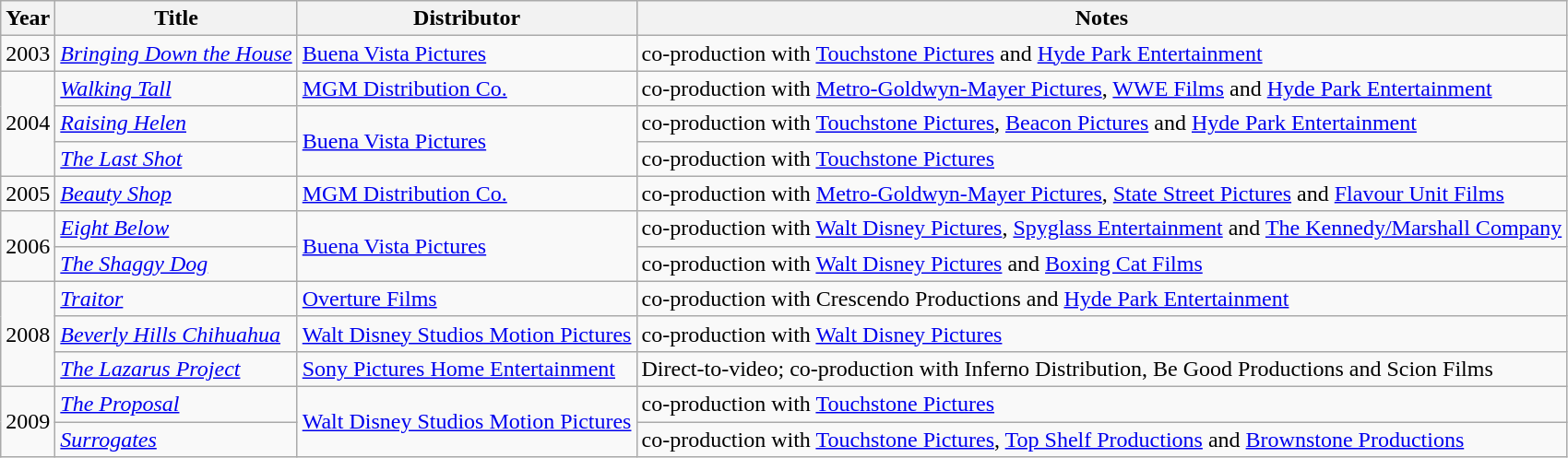<table class="wikitable sortable">
<tr>
<th>Year</th>
<th>Title</th>
<th>Distributor</th>
<th>Notes</th>
</tr>
<tr>
<td>2003</td>
<td><em><a href='#'>Bringing Down the House</a></em></td>
<td><a href='#'>Buena Vista Pictures</a></td>
<td>co-production with <a href='#'>Touchstone Pictures</a> and <a href='#'>Hyde Park Entertainment</a></td>
</tr>
<tr>
<td rowspan="3">2004</td>
<td><em><a href='#'>Walking Tall</a></em></td>
<td><a href='#'>MGM Distribution Co.</a></td>
<td>co-production with <a href='#'>Metro-Goldwyn-Mayer Pictures</a>, <a href='#'>WWE Films</a> and <a href='#'>Hyde Park Entertainment</a></td>
</tr>
<tr>
<td><em><a href='#'>Raising Helen</a></em></td>
<td rowspan="2"><a href='#'>Buena Vista Pictures</a></td>
<td>co-production with <a href='#'>Touchstone Pictures</a>, <a href='#'>Beacon Pictures</a> and <a href='#'>Hyde Park Entertainment</a></td>
</tr>
<tr>
<td><em><a href='#'>The Last Shot</a></em></td>
<td>co-production with <a href='#'>Touchstone Pictures</a></td>
</tr>
<tr>
<td>2005</td>
<td><em><a href='#'>Beauty Shop</a></em></td>
<td><a href='#'>MGM Distribution Co.</a></td>
<td>co-production with <a href='#'>Metro-Goldwyn-Mayer Pictures</a>, <a href='#'>State Street Pictures</a> and <a href='#'>Flavour Unit Films</a></td>
</tr>
<tr>
<td rowspan="2">2006</td>
<td><em><a href='#'>Eight Below</a></em></td>
<td rowspan="2"><a href='#'>Buena Vista Pictures</a></td>
<td>co-production with <a href='#'>Walt Disney Pictures</a>, <a href='#'>Spyglass Entertainment</a> and <a href='#'>The Kennedy/Marshall Company</a></td>
</tr>
<tr>
<td><em><a href='#'>The Shaggy Dog</a></em></td>
<td>co-production with <a href='#'>Walt Disney Pictures</a> and <a href='#'>Boxing Cat Films</a></td>
</tr>
<tr>
<td rowspan="3">2008</td>
<td><em><a href='#'>Traitor</a></em></td>
<td><a href='#'>Overture Films</a></td>
<td>co-production with Crescendo Productions and <a href='#'>Hyde Park Entertainment</a></td>
</tr>
<tr>
<td><em><a href='#'>Beverly Hills Chihuahua</a></em></td>
<td><a href='#'>Walt Disney Studios Motion Pictures</a></td>
<td>co-production with <a href='#'>Walt Disney Pictures</a></td>
</tr>
<tr>
<td><em><a href='#'>The Lazarus Project</a></em></td>
<td><a href='#'>Sony Pictures Home Entertainment</a></td>
<td>Direct-to-video; co-production with Inferno Distribution, Be Good Productions and Scion Films</td>
</tr>
<tr>
<td rowspan="2">2009</td>
<td><em><a href='#'>The Proposal</a></em></td>
<td rowspan="2"><a href='#'>Walt Disney Studios Motion Pictures</a></td>
<td>co-production with <a href='#'>Touchstone Pictures</a></td>
</tr>
<tr>
<td><em><a href='#'>Surrogates</a></em></td>
<td>co-production with <a href='#'>Touchstone Pictures</a>, <a href='#'>Top Shelf Productions</a> and <a href='#'>Brownstone Productions</a></td>
</tr>
</table>
